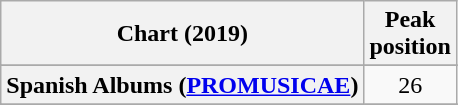<table class="wikitable sortable plainrowheaders" style="text-align:center">
<tr>
<th scope="col">Chart (2019)</th>
<th scope="col">Peak<br>position</th>
</tr>
<tr>
</tr>
<tr>
</tr>
<tr>
</tr>
<tr>
</tr>
<tr>
</tr>
<tr>
</tr>
<tr>
</tr>
<tr>
</tr>
<tr>
</tr>
<tr>
</tr>
<tr>
</tr>
<tr>
</tr>
<tr>
</tr>
<tr>
</tr>
<tr>
</tr>
<tr>
<th scope="row">Spanish Albums (<a href='#'>PROMUSICAE</a>)</th>
<td>26</td>
</tr>
<tr>
</tr>
<tr>
</tr>
<tr>
</tr>
<tr>
</tr>
</table>
